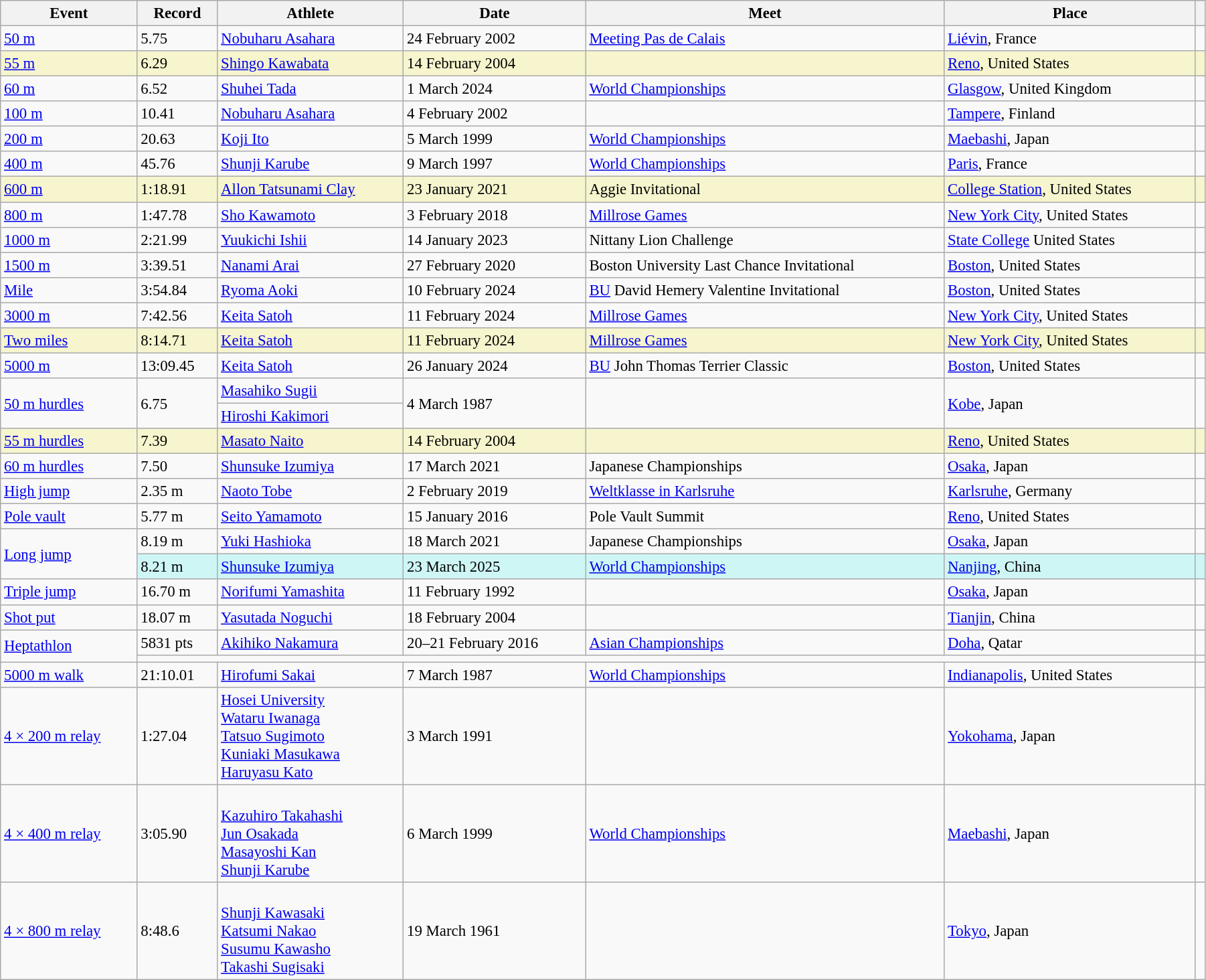<table class="wikitable" style="font-size:95%; width: 95%;">
<tr>
<th>Event</th>
<th>Record</th>
<th>Athlete</th>
<th>Date</th>
<th>Meet</th>
<th>Place</th>
<th></th>
</tr>
<tr>
<td><a href='#'>50 m</a></td>
<td>5.75</td>
<td><a href='#'>Nobuharu Asahara</a></td>
<td>24 February 2002</td>
<td><a href='#'>Meeting Pas de Calais</a></td>
<td><a href='#'>Liévin</a>, France</td>
<td></td>
</tr>
<tr style="background:#f6F5CE;">
<td><a href='#'>55 m</a></td>
<td>6.29 </td>
<td><a href='#'>Shingo Kawabata</a></td>
<td>14 February 2004</td>
<td></td>
<td><a href='#'>Reno</a>, United States</td>
<td></td>
</tr>
<tr>
<td><a href='#'>60 m</a></td>
<td>6.52</td>
<td><a href='#'>Shuhei Tada</a></td>
<td>1 March 2024</td>
<td><a href='#'>World Championships</a></td>
<td><a href='#'>Glasgow</a>, United Kingdom</td>
<td></td>
</tr>
<tr>
<td><a href='#'>100 m</a></td>
<td>10.41</td>
<td><a href='#'>Nobuharu Asahara</a></td>
<td>4 February 2002</td>
<td></td>
<td><a href='#'>Tampere</a>, Finland</td>
<td></td>
</tr>
<tr>
<td><a href='#'>200 m</a></td>
<td>20.63</td>
<td><a href='#'>Koji Ito</a></td>
<td>5 March 1999</td>
<td><a href='#'>World Championships</a></td>
<td><a href='#'>Maebashi</a>, Japan</td>
<td></td>
</tr>
<tr>
<td><a href='#'>400 m</a></td>
<td>45.76</td>
<td><a href='#'>Shunji Karube</a></td>
<td>9 March 1997</td>
<td><a href='#'>World Championships</a></td>
<td><a href='#'>Paris</a>, France</td>
<td></td>
</tr>
<tr style="background:#f6F5CE;">
<td><a href='#'>600 m</a></td>
<td>1:18.91</td>
<td><a href='#'>Allon Tatsunami Clay</a></td>
<td>23 January 2021</td>
<td>Aggie Invitational</td>
<td><a href='#'>College Station</a>, United States</td>
<td></td>
</tr>
<tr>
<td><a href='#'>800 m</a></td>
<td>1:47.78</td>
<td><a href='#'>Sho Kawamoto</a></td>
<td>3 February 2018</td>
<td><a href='#'>Millrose Games</a></td>
<td><a href='#'>New York City</a>, United States</td>
<td></td>
</tr>
<tr>
<td><a href='#'>1000 m</a></td>
<td>2:21.99</td>
<td><a href='#'>Yuukichi Ishii</a></td>
<td>14 January 2023</td>
<td>Nittany Lion Challenge</td>
<td><a href='#'>State College</a> United States</td>
<td></td>
</tr>
<tr>
<td><a href='#'>1500 m</a></td>
<td>3:39.51</td>
<td><a href='#'>Nanami Arai</a></td>
<td>27 February 2020</td>
<td>Boston University Last Chance Invitational</td>
<td><a href='#'>Boston</a>, United States</td>
<td></td>
</tr>
<tr>
<td><a href='#'>Mile</a></td>
<td>3:54.84</td>
<td><a href='#'>Ryoma Aoki</a></td>
<td>10 February 2024</td>
<td><a href='#'>BU</a> David Hemery Valentine Invitational</td>
<td><a href='#'>Boston</a>, United States</td>
<td></td>
</tr>
<tr>
<td><a href='#'>3000 m</a></td>
<td>7:42.56</td>
<td><a href='#'>Keita Satoh</a></td>
<td>11 February 2024</td>
<td><a href='#'>Millrose Games</a></td>
<td><a href='#'>New York City</a>, United States</td>
<td></td>
</tr>
<tr style="background:#f6F5CE;">
<td><a href='#'>Two miles</a></td>
<td>8:14.71</td>
<td><a href='#'>Keita Satoh</a></td>
<td>11 February 2024</td>
<td><a href='#'>Millrose Games</a></td>
<td><a href='#'>New York City</a>, United States</td>
<td></td>
</tr>
<tr>
<td><a href='#'>5000 m</a></td>
<td>13:09.45</td>
<td><a href='#'>Keita Satoh</a></td>
<td>26 January 2024</td>
<td><a href='#'>BU</a> John Thomas Terrier Classic</td>
<td><a href='#'>Boston</a>, United States</td>
<td></td>
</tr>
<tr>
<td rowspan="2"><a href='#'>50 m hurdles</a></td>
<td rowspan="2">6.75</td>
<td><a href='#'>Masahiko Sugii</a></td>
<td rowspan="2">4 March 1987</td>
<td rowspan="2"></td>
<td rowspan="2"><a href='#'>Kobe</a>, Japan</td>
<td rowspan="2"></td>
</tr>
<tr>
<td><a href='#'>Hiroshi Kakimori</a></td>
</tr>
<tr style="background:#f6F5CE;">
<td><a href='#'>55 m hurdles</a></td>
<td>7.39 </td>
<td><a href='#'>Masato Naito</a></td>
<td>14 February 2004</td>
<td></td>
<td><a href='#'>Reno</a>, United States</td>
<td></td>
</tr>
<tr>
<td><a href='#'>60 m hurdles</a></td>
<td>7.50</td>
<td><a href='#'>Shunsuke Izumiya</a></td>
<td>17 March 2021</td>
<td>Japanese Championships</td>
<td><a href='#'>Osaka</a>, Japan</td>
<td></td>
</tr>
<tr>
<td><a href='#'>High jump</a></td>
<td>2.35 m</td>
<td><a href='#'>Naoto Tobe</a></td>
<td>2 February 2019</td>
<td><a href='#'>Weltklasse in Karlsruhe</a></td>
<td><a href='#'>Karlsruhe</a>, Germany</td>
<td></td>
</tr>
<tr>
<td><a href='#'>Pole vault</a></td>
<td>5.77 m </td>
<td><a href='#'>Seito Yamamoto</a></td>
<td>15 January 2016</td>
<td>Pole Vault Summit</td>
<td><a href='#'>Reno</a>, United States</td>
<td></td>
</tr>
<tr>
<td rowspan=2><a href='#'>Long jump</a></td>
<td>8.19 m</td>
<td><a href='#'>Yuki Hashioka</a></td>
<td>18 March 2021</td>
<td>Japanese Championships</td>
<td><a href='#'>Osaka</a>, Japan</td>
<td></td>
</tr>
<tr bgcolor=#CEF6F5>
<td>8.21 m</td>
<td><a href='#'>Shunsuke Izumiya</a></td>
<td>23 March 2025</td>
<td><a href='#'>World Championships</a></td>
<td><a href='#'>Nanjing</a>, China</td>
<td></td>
</tr>
<tr>
<td><a href='#'>Triple jump</a></td>
<td>16.70 m</td>
<td><a href='#'>Norifumi Yamashita</a></td>
<td>11 February 1992</td>
<td></td>
<td><a href='#'>Osaka</a>, Japan</td>
<td></td>
</tr>
<tr>
<td><a href='#'>Shot put</a></td>
<td>18.07 m</td>
<td><a href='#'>Yasutada Noguchi</a></td>
<td>18 February 2004</td>
<td></td>
<td><a href='#'>Tianjin</a>, China</td>
<td></td>
</tr>
<tr>
<td rowspan=2><a href='#'>Heptathlon</a></td>
<td>5831 pts</td>
<td><a href='#'>Akihiko Nakamura</a></td>
<td>20–21 February 2016</td>
<td><a href='#'>Asian Championships</a></td>
<td><a href='#'>Doha</a>, Qatar</td>
<td></td>
</tr>
<tr>
<td colspan=5></td>
</tr>
<tr>
<td><a href='#'>5000 m walk</a></td>
<td>21:10.01 </td>
<td><a href='#'>Hirofumi Sakai</a></td>
<td>7 March 1987</td>
<td><a href='#'>World Championships</a></td>
<td><a href='#'>Indianapolis</a>, United States</td>
<td></td>
</tr>
<tr>
<td><a href='#'>4 × 200 m relay</a></td>
<td>1:27.04</td>
<td><a href='#'>Hosei University</a><br><a href='#'>Wataru Iwanaga</a><br><a href='#'>Tatsuo Sugimoto</a><br><a href='#'>Kuniaki Masukawa</a><br><a href='#'>Haruyasu Kato</a></td>
<td>3 March 1991</td>
<td></td>
<td><a href='#'>Yokohama</a>, Japan</td>
<td></td>
</tr>
<tr>
<td><a href='#'>4 × 400 m relay</a></td>
<td>3:05.90</td>
<td><br><a href='#'>Kazuhiro Takahashi</a><br><a href='#'>Jun Osakada</a><br><a href='#'>Masayoshi Kan</a><br><a href='#'>Shunji Karube</a></td>
<td>6 March 1999</td>
<td><a href='#'>World Championships</a></td>
<td><a href='#'>Maebashi</a>, Japan</td>
<td></td>
</tr>
<tr>
<td><a href='#'>4 × 800 m relay</a></td>
<td>8:48.6 </td>
<td><br><a href='#'>Shunji Kawasaki</a><br><a href='#'>Katsumi Nakao</a><br><a href='#'>Susumu Kawasho</a><br><a href='#'>Takashi Sugisaki</a></td>
<td>19 March 1961</td>
<td></td>
<td><a href='#'>Tokyo</a>, Japan</td>
<td></td>
</tr>
</table>
